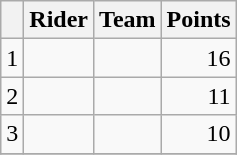<table class="wikitable">
<tr>
<th></th>
<th>Rider</th>
<th>Team</th>
<th>Points</th>
</tr>
<tr>
<td>1</td>
<td>  </td>
<td></td>
<td align="right">16</td>
</tr>
<tr>
<td>2</td>
<td></td>
<td></td>
<td align="right">11</td>
</tr>
<tr>
<td>3</td>
<td>  </td>
<td></td>
<td align="right">10</td>
</tr>
<tr>
</tr>
</table>
